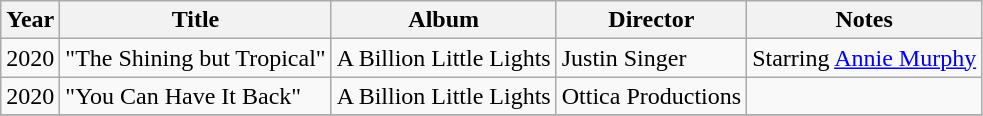<table class="wikitable">
<tr>
<th>Year</th>
<th>Title</th>
<th>Album</th>
<th>Director</th>
<th>Notes</th>
</tr>
<tr>
<td>2020</td>
<td>"The Shining but Tropical"</td>
<td>A Billion Little Lights</td>
<td>Justin Singer</td>
<td>Starring <a href='#'>Annie Murphy</a></td>
</tr>
<tr>
<td>2020</td>
<td>"You Can Have It Back"</td>
<td>A Billion Little Lights</td>
<td>Ottica Productions</td>
<td></td>
</tr>
<tr>
</tr>
</table>
